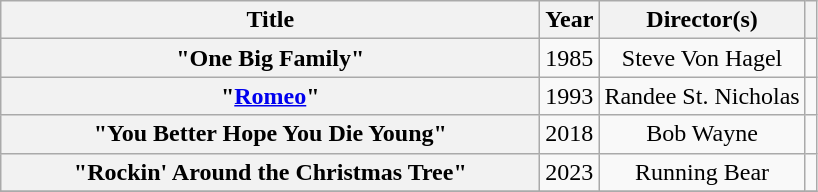<table class="wikitable plainrowheaders" style="text-align:center;">
<tr>
<th scope="col" style="width:22em;">Title</th>
<th scope="col">Year</th>
<th scope="col">Director(s)</th>
<th></th>
</tr>
<tr>
<th scope="row">"One Big Family"<br></th>
<td>1985</td>
<td>Steve Von Hagel</td>
<td></td>
</tr>
<tr>
<th scope="row">"<a href='#'>Romeo</a>"<br></th>
<td>1993</td>
<td>Randee St. Nicholas</td>
<td></td>
</tr>
<tr>
<th scope = "row">"You Better Hope You Die Young"<br></th>
<td>2018</td>
<td>Bob Wayne</td>
<td></td>
</tr>
<tr>
<th scope="row">"Rockin' Around the Christmas Tree"<br></th>
<td>2023</td>
<td>Running Bear</td>
<td></td>
</tr>
<tr>
</tr>
</table>
